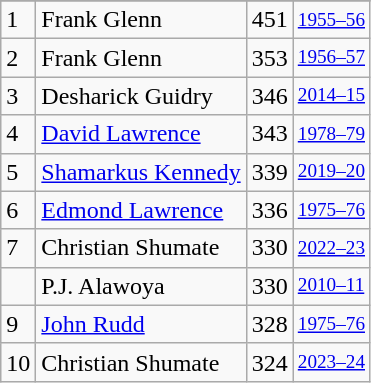<table class="wikitable">
<tr>
</tr>
<tr>
<td>1</td>
<td>Frank Glenn</td>
<td>451</td>
<td style="font-size:80%;"><a href='#'>1955–56</a></td>
</tr>
<tr>
<td>2</td>
<td>Frank Glenn</td>
<td>353</td>
<td style="font-size:80%;"><a href='#'>1956–57</a></td>
</tr>
<tr>
<td>3</td>
<td>Desharick Guidry</td>
<td>346</td>
<td style="font-size:80%;"><a href='#'>2014–15</a></td>
</tr>
<tr>
<td>4</td>
<td><a href='#'>David Lawrence</a></td>
<td>343</td>
<td style="font-size:80%;"><a href='#'>1978–79</a></td>
</tr>
<tr>
<td>5</td>
<td><a href='#'>Shamarkus Kennedy</a></td>
<td>339</td>
<td style="font-size:80%;"><a href='#'>2019–20</a></td>
</tr>
<tr>
<td>6</td>
<td><a href='#'>Edmond Lawrence</a></td>
<td>336</td>
<td style="font-size:80%;"><a href='#'>1975–76</a></td>
</tr>
<tr>
<td>7</td>
<td>Christian Shumate</td>
<td>330</td>
<td style="font-size:80%;"><a href='#'>2022–23</a></td>
</tr>
<tr>
<td></td>
<td>P.J. Alawoya</td>
<td>330</td>
<td style="font-size:80%;"><a href='#'>2010–11</a></td>
</tr>
<tr>
<td>9</td>
<td><a href='#'>John Rudd</a></td>
<td>328</td>
<td style="font-size:80%;"><a href='#'>1975–76</a></td>
</tr>
<tr>
<td>10</td>
<td>Christian Shumate</td>
<td>324</td>
<td style="font-size:80%;"><a href='#'>2023–24</a></td>
</tr>
</table>
